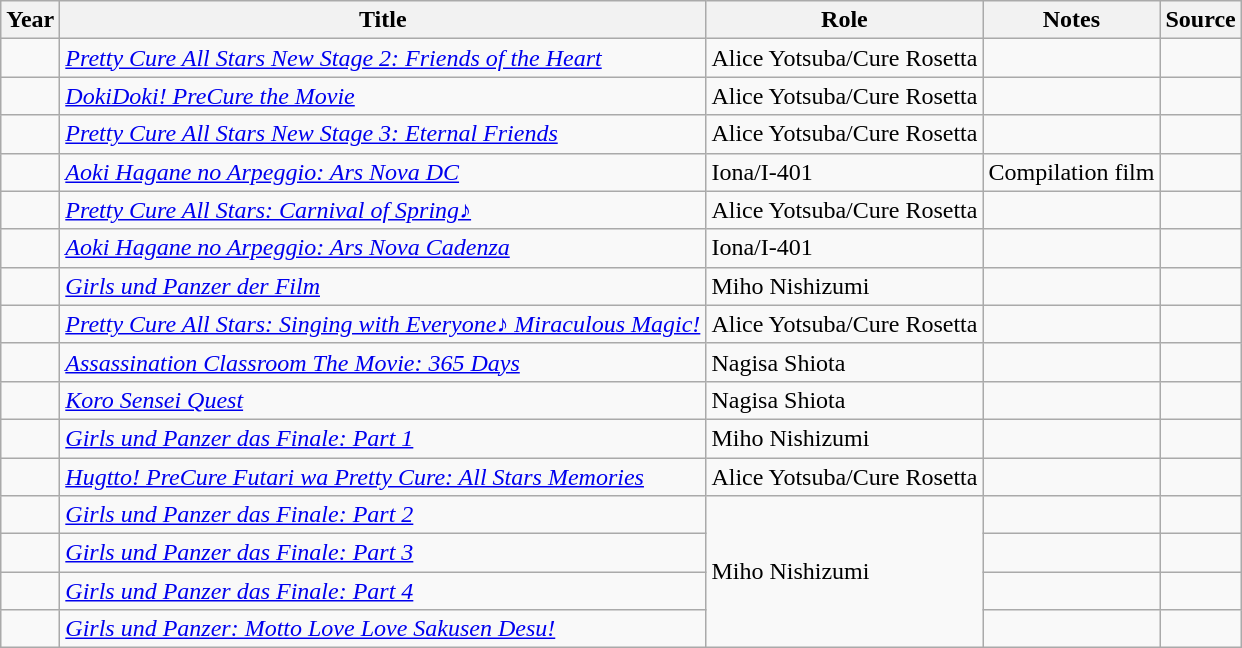<table class="wikitable sortable plainrowheaders">
<tr>
<th>Year</th>
<th>Title</th>
<th>Role</th>
<th class="unsortable">Notes</th>
<th class="unsortable">Source</th>
</tr>
<tr>
<td></td>
<td><em><a href='#'>Pretty Cure All Stars New Stage 2: Friends of the Heart</a></em></td>
<td>Alice Yotsuba/Cure Rosetta</td>
<td></td>
<td></td>
</tr>
<tr>
<td></td>
<td><em><a href='#'>DokiDoki! PreCure the Movie</a></em></td>
<td>Alice Yotsuba/Cure Rosetta</td>
<td></td>
<td></td>
</tr>
<tr>
<td></td>
<td><em><a href='#'>Pretty Cure All Stars New Stage 3: Eternal Friends</a></em></td>
<td>Alice Yotsuba/Cure Rosetta</td>
<td></td>
<td></td>
</tr>
<tr>
<td></td>
<td><em><a href='#'>Aoki Hagane no Arpeggio: Ars Nova DC</a></em></td>
<td>Iona/I-401</td>
<td>Compilation film</td>
<td></td>
</tr>
<tr>
<td></td>
<td><em><a href='#'>Pretty Cure All Stars: Carnival of Spring♪</a></em></td>
<td>Alice Yotsuba/Cure Rosetta</td>
<td></td>
<td></td>
</tr>
<tr>
<td></td>
<td><em><a href='#'>Aoki Hagane no Arpeggio: Ars Nova Cadenza</a></em></td>
<td>Iona/I-401</td>
<td></td>
<td></td>
</tr>
<tr>
<td></td>
<td><em><a href='#'>Girls und Panzer der Film</a></em></td>
<td>Miho Nishizumi</td>
<td></td>
<td></td>
</tr>
<tr>
<td></td>
<td><em><a href='#'>Pretty Cure All Stars: Singing with Everyone♪ Miraculous Magic!</a></em></td>
<td>Alice Yotsuba/Cure Rosetta</td>
<td></td>
<td></td>
</tr>
<tr>
<td></td>
<td><em><a href='#'>Assassination Classroom The Movie: 365 Days</a></em></td>
<td>Nagisa Shiota</td>
<td></td>
<td></td>
</tr>
<tr>
<td></td>
<td><em><a href='#'>Koro Sensei Quest</a></em></td>
<td>Nagisa Shiota</td>
<td></td>
<td></td>
</tr>
<tr>
<td></td>
<td><em><a href='#'>Girls und Panzer das Finale: Part 1</a></em></td>
<td>Miho Nishizumi</td>
<td></td>
<td></td>
</tr>
<tr>
<td></td>
<td><em><a href='#'>Hugtto! PreCure Futari wa Pretty Cure: All Stars Memories</a></em></td>
<td>Alice Yotsuba/Cure Rosetta</td>
<td></td>
<td></td>
</tr>
<tr>
<td></td>
<td><em><a href='#'>Girls und Panzer das Finale: Part 2</a></em></td>
<td rowspan="4">Miho Nishizumi</td>
<td></td>
<td></td>
</tr>
<tr>
<td></td>
<td><em><a href='#'>Girls und Panzer das Finale: Part 3</a></em></td>
<td></td>
<td></td>
</tr>
<tr>
<td></td>
<td><em><a href='#'>Girls und Panzer das Finale: Part 4</a></em></td>
<td></td>
<td></td>
</tr>
<tr>
<td></td>
<td><em><a href='#'>Girls und Panzer: Motto Love Love Sakusen Desu!</a></em></td>
<td></td>
<td></td>
</tr>
</table>
